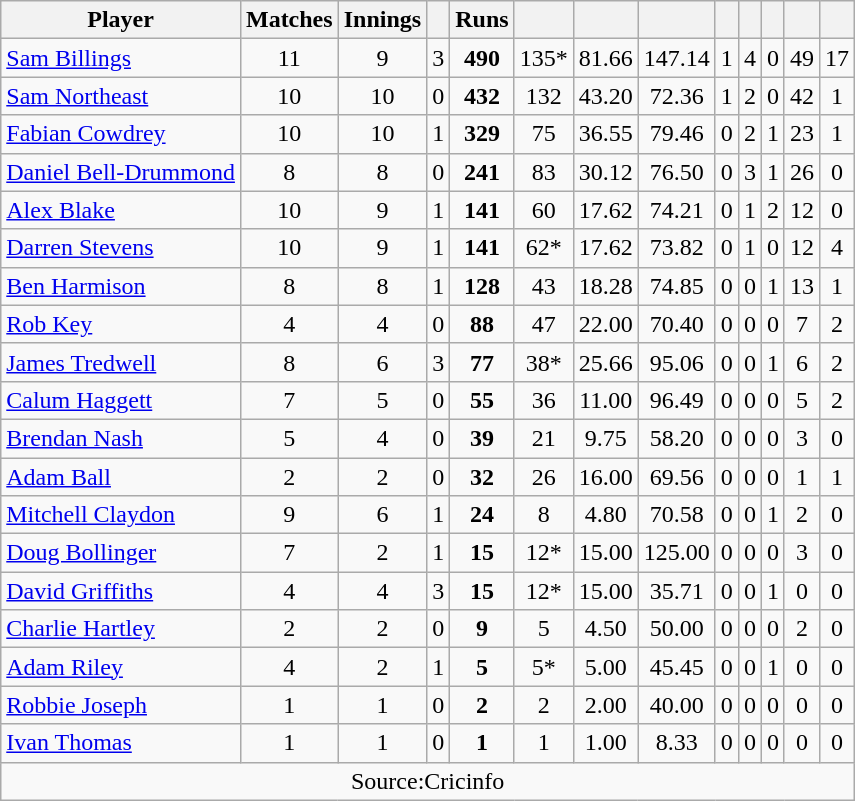<table class="wikitable" style="text-align:center">
<tr>
<th>Player</th>
<th>Matches</th>
<th>Innings</th>
<th></th>
<th>Runs</th>
<th></th>
<th></th>
<th></th>
<th></th>
<th></th>
<th></th>
<th></th>
<th></th>
</tr>
<tr>
<td align="left"><a href='#'>Sam Billings</a></td>
<td>11</td>
<td>9</td>
<td>3</td>
<td><strong>490</strong></td>
<td>135*</td>
<td>81.66</td>
<td>147.14</td>
<td>1</td>
<td>4</td>
<td>0</td>
<td>49</td>
<td>17</td>
</tr>
<tr>
<td align="left"><a href='#'>Sam Northeast</a></td>
<td>10</td>
<td>10</td>
<td>0</td>
<td><strong>432</strong></td>
<td>132</td>
<td>43.20</td>
<td>72.36</td>
<td>1</td>
<td>2</td>
<td>0</td>
<td>42</td>
<td>1</td>
</tr>
<tr>
<td align="left"><a href='#'>Fabian Cowdrey</a></td>
<td>10</td>
<td>10</td>
<td>1</td>
<td><strong>329</strong></td>
<td>75</td>
<td>36.55</td>
<td>79.46</td>
<td>0</td>
<td>2</td>
<td>1</td>
<td>23</td>
<td>1</td>
</tr>
<tr>
<td align="left"><a href='#'>Daniel Bell-Drummond</a></td>
<td>8</td>
<td>8</td>
<td>0</td>
<td><strong>241</strong></td>
<td>83</td>
<td>30.12</td>
<td>76.50</td>
<td>0</td>
<td>3</td>
<td>1</td>
<td>26</td>
<td>0</td>
</tr>
<tr>
<td align="left"><a href='#'>Alex Blake</a></td>
<td>10</td>
<td>9</td>
<td>1</td>
<td><strong>141</strong></td>
<td>60</td>
<td>17.62</td>
<td>74.21</td>
<td>0</td>
<td>1</td>
<td>2</td>
<td>12</td>
<td>0</td>
</tr>
<tr>
<td align="left"><a href='#'>Darren Stevens</a></td>
<td>10</td>
<td>9</td>
<td>1</td>
<td><strong>141</strong></td>
<td>62*</td>
<td>17.62</td>
<td>73.82</td>
<td>0</td>
<td>1</td>
<td>0</td>
<td>12</td>
<td>4</td>
</tr>
<tr>
<td align="left"><a href='#'>Ben Harmison</a></td>
<td>8</td>
<td>8</td>
<td>1</td>
<td><strong>128</strong></td>
<td>43</td>
<td>18.28</td>
<td>74.85</td>
<td>0</td>
<td>0</td>
<td>1</td>
<td>13</td>
<td>1</td>
</tr>
<tr>
<td align="left"><a href='#'>Rob Key</a></td>
<td>4</td>
<td>4</td>
<td>0</td>
<td><strong>88</strong></td>
<td>47</td>
<td>22.00</td>
<td>70.40</td>
<td>0</td>
<td>0</td>
<td>0</td>
<td>7</td>
<td>2</td>
</tr>
<tr>
<td align="left"><a href='#'>James Tredwell</a></td>
<td>8</td>
<td>6</td>
<td>3</td>
<td><strong>77</strong></td>
<td>38*</td>
<td>25.66</td>
<td>95.06</td>
<td>0</td>
<td>0</td>
<td>1</td>
<td>6</td>
<td>2</td>
</tr>
<tr>
<td align="left"><a href='#'>Calum Haggett</a></td>
<td>7</td>
<td>5</td>
<td>0</td>
<td><strong>55</strong></td>
<td>36</td>
<td>11.00</td>
<td>96.49</td>
<td>0</td>
<td>0</td>
<td>0</td>
<td>5</td>
<td>2</td>
</tr>
<tr>
<td align="left"><a href='#'>Brendan Nash</a></td>
<td>5</td>
<td>4</td>
<td>0</td>
<td><strong>39</strong></td>
<td>21</td>
<td>9.75</td>
<td>58.20</td>
<td>0</td>
<td>0</td>
<td>0</td>
<td>3</td>
<td>0</td>
</tr>
<tr>
<td align="left"><a href='#'>Adam Ball</a></td>
<td>2</td>
<td>2</td>
<td>0</td>
<td><strong>32</strong></td>
<td>26</td>
<td>16.00</td>
<td>69.56</td>
<td>0</td>
<td>0</td>
<td>0</td>
<td>1</td>
<td>1</td>
</tr>
<tr>
<td align="left"><a href='#'>Mitchell Claydon</a></td>
<td>9</td>
<td>6</td>
<td>1</td>
<td><strong>24</strong></td>
<td>8</td>
<td>4.80</td>
<td>70.58</td>
<td>0</td>
<td>0</td>
<td>1</td>
<td>2</td>
<td>0</td>
</tr>
<tr>
<td align="left"><a href='#'>Doug Bollinger</a></td>
<td>7</td>
<td>2</td>
<td>1</td>
<td><strong>15</strong></td>
<td>12*</td>
<td>15.00</td>
<td>125.00</td>
<td>0</td>
<td>0</td>
<td>0</td>
<td>3</td>
<td>0</td>
</tr>
<tr>
<td align="left"><a href='#'>David Griffiths</a></td>
<td>4</td>
<td>4</td>
<td>3</td>
<td><strong>15</strong></td>
<td>12*</td>
<td>15.00</td>
<td>35.71</td>
<td>0</td>
<td>0</td>
<td>1</td>
<td>0</td>
<td>0</td>
</tr>
<tr>
<td align="left"><a href='#'>Charlie Hartley</a></td>
<td>2</td>
<td>2</td>
<td>0</td>
<td><strong>9</strong></td>
<td>5</td>
<td>4.50</td>
<td>50.00</td>
<td>0</td>
<td>0</td>
<td>0</td>
<td>2</td>
<td>0</td>
</tr>
<tr>
<td align="left"><a href='#'>Adam Riley</a></td>
<td>4</td>
<td>2</td>
<td>1</td>
<td><strong>5</strong></td>
<td>5*</td>
<td>5.00</td>
<td>45.45</td>
<td>0</td>
<td>0</td>
<td>1</td>
<td>0</td>
<td>0</td>
</tr>
<tr>
<td align="left"><a href='#'>Robbie Joseph</a></td>
<td>1</td>
<td>1</td>
<td>0</td>
<td><strong>2</strong></td>
<td>2</td>
<td>2.00</td>
<td>40.00</td>
<td>0</td>
<td>0</td>
<td>0</td>
<td>0</td>
<td>0</td>
</tr>
<tr>
<td align="left"><a href='#'>Ivan Thomas</a></td>
<td>1</td>
<td>1</td>
<td>0</td>
<td><strong>1</strong></td>
<td>1</td>
<td>1.00</td>
<td>8.33</td>
<td>0</td>
<td>0</td>
<td>0</td>
<td>0</td>
<td>0</td>
</tr>
<tr>
<td colspan="13">Source:Cricinfo</td>
</tr>
</table>
